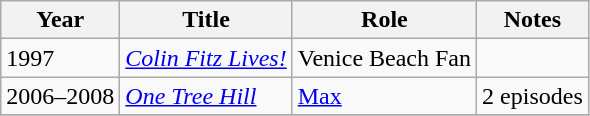<table class="wikitable sortable">
<tr>
<th>Year</th>
<th>Title</th>
<th>Role</th>
<th>Notes</th>
</tr>
<tr>
<td>1997</td>
<td><em><a href='#'>Colin Fitz Lives!</a></em></td>
<td>Venice Beach Fan</td>
<td></td>
</tr>
<tr>
<td>2006–2008</td>
<td><em><a href='#'>One Tree Hill</a></em></td>
<td><a href='#'>Max</a></td>
<td>2 episodes</td>
</tr>
<tr>
</tr>
</table>
